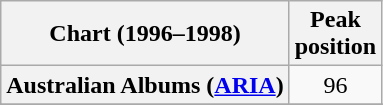<table class="wikitable sortable plainrowheaders" style="text-align:center">
<tr>
<th scope="col">Chart (1996–1998)</th>
<th scope="col">Peak<br>position</th>
</tr>
<tr>
<th scope="row">Australian Albums (<a href='#'>ARIA</a>)</th>
<td>96</td>
</tr>
<tr>
</tr>
<tr>
</tr>
<tr>
</tr>
</table>
